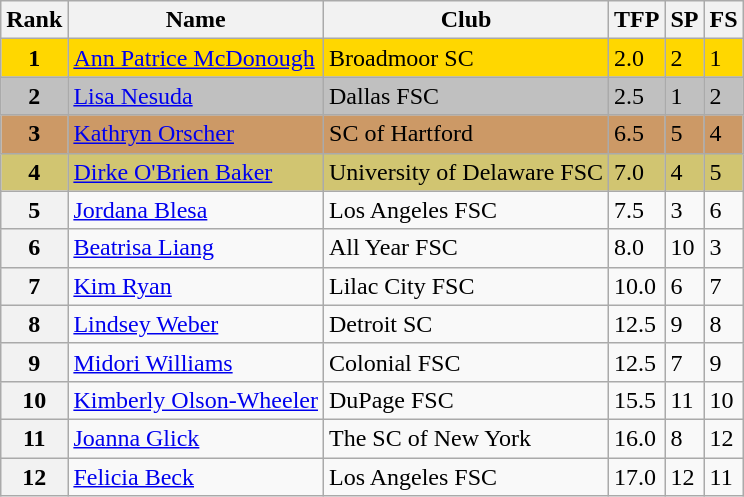<table class="wikitable">
<tr>
<th>Rank</th>
<th>Name</th>
<th>Club</th>
<th>TFP</th>
<th>SP</th>
<th>FS</th>
</tr>
<tr bgcolor="gold">
<td align="center"><strong>1</strong></td>
<td><a href='#'>Ann Patrice McDonough</a></td>
<td>Broadmoor SC</td>
<td>2.0</td>
<td>2</td>
<td>1</td>
</tr>
<tr bgcolor="silver">
<td align="center"><strong>2</strong></td>
<td><a href='#'>Lisa Nesuda</a></td>
<td>Dallas FSC</td>
<td>2.5</td>
<td>1</td>
<td>2</td>
</tr>
<tr bgcolor="cc9966">
<td align="center"><strong>3</strong></td>
<td><a href='#'>Kathryn Orscher</a></td>
<td>SC of Hartford</td>
<td>6.5</td>
<td>5</td>
<td>4</td>
</tr>
<tr bgcolor="#d1c571">
<td align="center"><strong>4</strong></td>
<td><a href='#'>Dirke O'Brien Baker</a></td>
<td>University of Delaware FSC</td>
<td>7.0</td>
<td>4</td>
<td>5</td>
</tr>
<tr>
<th>5</th>
<td><a href='#'>Jordana Blesa</a></td>
<td>Los Angeles FSC</td>
<td>7.5</td>
<td>3</td>
<td>6</td>
</tr>
<tr>
<th>6</th>
<td><a href='#'>Beatrisa Liang</a></td>
<td>All Year FSC</td>
<td>8.0</td>
<td>10</td>
<td>3</td>
</tr>
<tr>
<th>7</th>
<td><a href='#'>Kim Ryan</a></td>
<td>Lilac City FSC</td>
<td>10.0</td>
<td>6</td>
<td>7</td>
</tr>
<tr>
<th>8</th>
<td><a href='#'>Lindsey Weber</a></td>
<td>Detroit SC</td>
<td>12.5</td>
<td>9</td>
<td>8</td>
</tr>
<tr>
<th>9</th>
<td><a href='#'>Midori Williams</a></td>
<td>Colonial FSC</td>
<td>12.5</td>
<td>7</td>
<td>9</td>
</tr>
<tr>
<th>10</th>
<td><a href='#'>Kimberly Olson-Wheeler</a></td>
<td>DuPage FSC</td>
<td>15.5</td>
<td>11</td>
<td>10</td>
</tr>
<tr>
<th>11</th>
<td><a href='#'>Joanna Glick</a></td>
<td>The SC of New York</td>
<td>16.0</td>
<td>8</td>
<td>12</td>
</tr>
<tr>
<th>12</th>
<td><a href='#'>Felicia Beck</a></td>
<td>Los Angeles FSC</td>
<td>17.0</td>
<td>12</td>
<td>11</td>
</tr>
</table>
